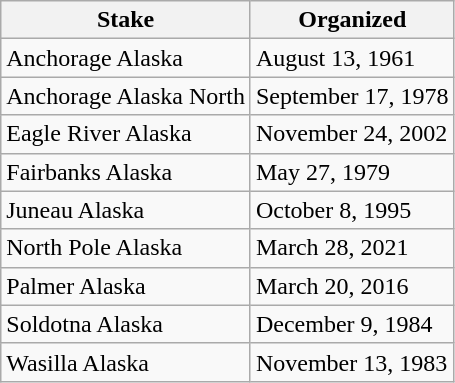<table class="wikitable">
<tr>
<th>Stake</th>
<th data-sort-type=date>Organized</th>
</tr>
<tr>
<td>Anchorage Alaska</td>
<td>August 13, 1961</td>
</tr>
<tr>
<td>Anchorage Alaska North</td>
<td>September 17, 1978</td>
</tr>
<tr>
<td>Eagle River Alaska</td>
<td>November 24, 2002</td>
</tr>
<tr>
<td>Fairbanks Alaska</td>
<td>May 27, 1979</td>
</tr>
<tr>
<td>Juneau Alaska</td>
<td>October 8, 1995</td>
</tr>
<tr>
<td>North Pole Alaska</td>
<td>March 28, 2021</td>
</tr>
<tr>
<td>Palmer Alaska</td>
<td>March 20, 2016</td>
</tr>
<tr>
<td>Soldotna Alaska</td>
<td>December 9, 1984</td>
</tr>
<tr>
<td>Wasilla Alaska</td>
<td>November 13, 1983</td>
</tr>
</table>
